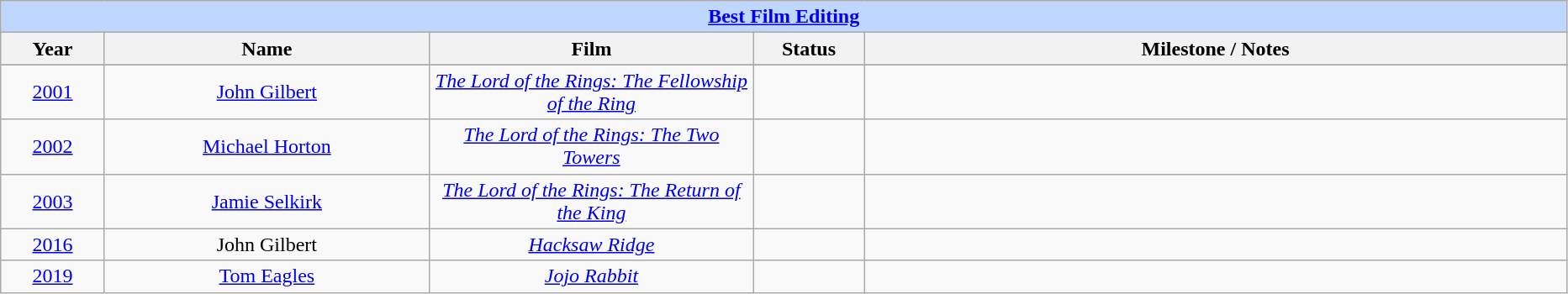<table class="wikitable" style="text-align: center">
<tr ---- bgcolor="#bfd7ff">
<td colspan=5 align=center><strong><a href='#'>Best Film Editing</a></strong></td>
</tr>
<tr ---- bgcolor="#ebf5ff">
<th width="075">Year</th>
<th width="250">Name</th>
<th width="250">Film</th>
<th width="080">Status</th>
<th width="550">Milestone / Notes</th>
</tr>
<tr s>
</tr>
<tr>
<td><a href='#'>2001</a></td>
<td><a href='#'>John Gilbert</a></td>
<td><em><a href='#'>The Lord of the Rings: The Fellowship of the Ring</a></em></td>
<td></td>
<td></td>
</tr>
<tr>
<td><a href='#'>2002</a></td>
<td><a href='#'>Michael Horton</a></td>
<td><em><a href='#'>The Lord of the Rings: The Two Towers</a></em></td>
<td></td>
<td></td>
</tr>
<tr>
<td><a href='#'>2003</a></td>
<td><a href='#'>Jamie Selkirk</a></td>
<td><em><a href='#'>The Lord of the Rings: The Return of the King</a></em></td>
<td></td>
<td></td>
</tr>
<tr>
<td><a href='#'>2016</a></td>
<td>John Gilbert</td>
<td><em><a href='#'>Hacksaw Ridge</a></em></td>
<td></td>
<td></td>
</tr>
<tr>
<td><a href='#'>2019</a></td>
<td><a href='#'>Tom Eagles</a></td>
<td><em><a href='#'>Jojo Rabbit</a></em></td>
<td></td>
<td></td>
</tr>
</table>
